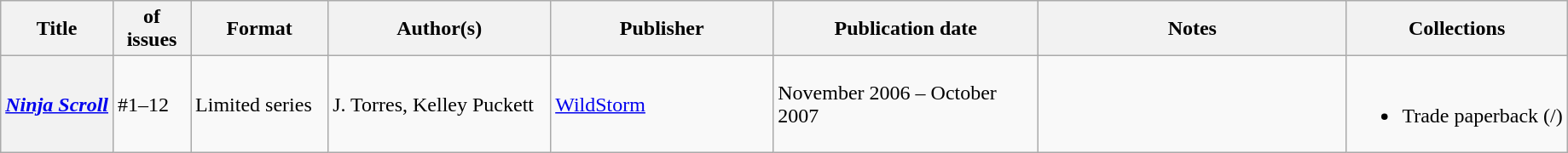<table class="wikitable">
<tr>
<th>Title</th>
<th style="width:40pt"> of issues</th>
<th style="width:75pt">Format</th>
<th style="width:125pt">Author(s)</th>
<th style="width:125pt">Publisher</th>
<th style="width:150pt">Publication date</th>
<th style="width:175pt">Notes</th>
<th>Collections</th>
</tr>
<tr>
<th><em><a href='#'>Ninja Scroll</a></em></th>
<td>#1–12</td>
<td>Limited series</td>
<td>J. Torres, Kelley Puckett</td>
<td><a href='#'>WildStorm</a></td>
<td>November 2006 – October 2007</td>
<td></td>
<td><br><ul><li>Trade paperback (/)</li></ul></td>
</tr>
</table>
